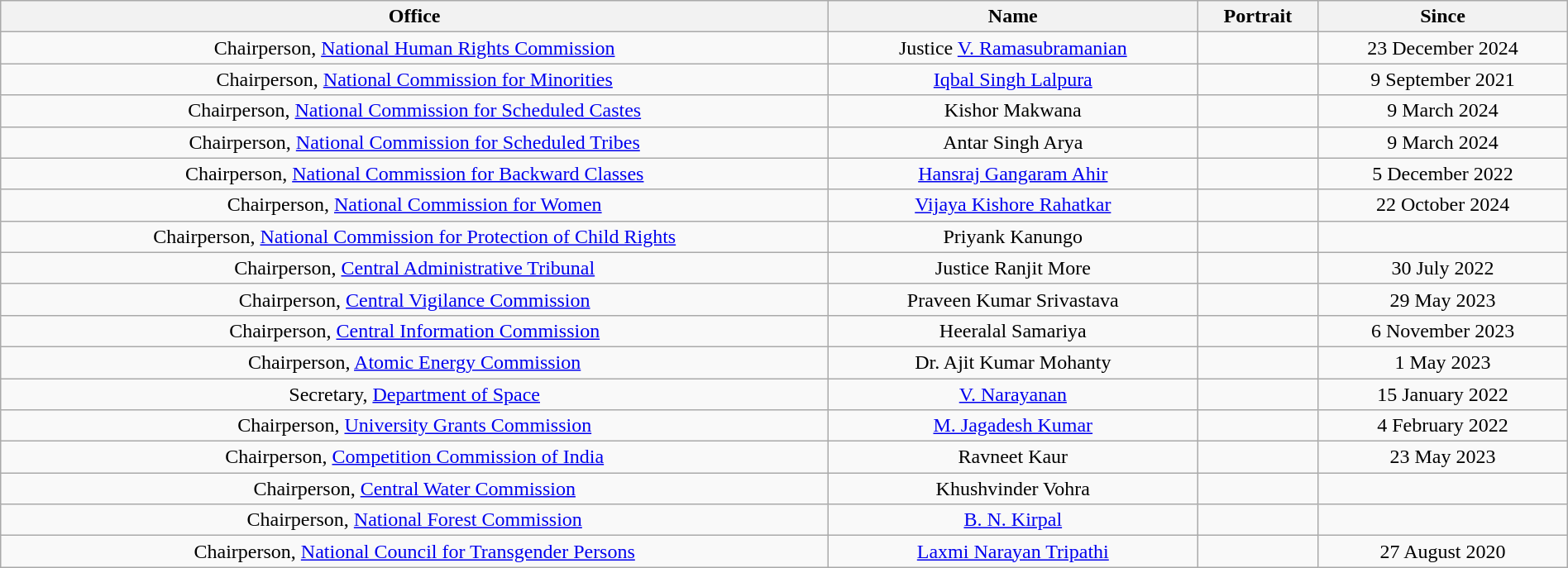<table class="wikitable"  style="width:100%; text-align:center;">
<tr>
<th>Office</th>
<th>Name</th>
<th>Portrait</th>
<th>Since</th>
</tr>
<tr>
<td>Chairperson, <a href='#'>National Human Rights Commission</a></td>
<td>Justice <a href='#'>V. Ramasubramanian</a></td>
<td></td>
<td>23 December 2024</td>
</tr>
<tr>
<td>Chairperson, <a href='#'>National Commission for Minorities</a></td>
<td><a href='#'>Iqbal Singh Lalpura</a></td>
<td></td>
<td>9 September 2021</td>
</tr>
<tr>
<td>Chairperson, <a href='#'>National Commission for Scheduled Castes</a></td>
<td>Kishor Makwana</td>
<td></td>
<td>9 March 2024</td>
</tr>
<tr>
<td>Chairperson, <a href='#'>National Commission for Scheduled Tribes</a></td>
<td>Antar Singh Arya</td>
<td></td>
<td>9 March 2024</td>
</tr>
<tr>
<td>Chairperson, <a href='#'>National Commission for Backward Classes</a></td>
<td><a href='#'>Hansraj Gangaram Ahir</a></td>
<td></td>
<td>5 December 2022 </td>
</tr>
<tr>
<td>Chairperson, <a href='#'>National Commission for Women</a></td>
<td><a href='#'>Vijaya Kishore Rahatkar</a></td>
<td></td>
<td>22 October 2024</td>
</tr>
<tr>
<td>Chairperson, <a href='#'>National Commission for Protection of Child Rights</a></td>
<td>Priyank Kanungo</td>
<td></td>
<td></td>
</tr>
<tr>
<td>Chairperson, <a href='#'>Central Administrative Tribunal</a></td>
<td>Justice Ranjit More</td>
<td></td>
<td>30 July 2022</td>
</tr>
<tr>
<td>Chairperson, <a href='#'>Central Vigilance Commission</a></td>
<td>Praveen Kumar Srivastava</td>
<td></td>
<td>29 May 2023</td>
</tr>
<tr>
<td>Chairperson, <a href='#'>Central Information Commission</a></td>
<td>Heeralal Samariya</td>
<td></td>
<td>6 November 2023</td>
</tr>
<tr>
<td>Chairperson,   <a href='#'>Atomic Energy Commission</a></td>
<td>Dr. Ajit Kumar Mohanty</td>
<td></td>
<td>1 May 2023</td>
</tr>
<tr>
<td>Secretary, <a href='#'>Department of Space</a></td>
<td><a href='#'>V. Narayanan</a></td>
<td></td>
<td>15 January 2022</td>
</tr>
<tr>
<td>Chairperson, <a href='#'>University Grants Commission</a></td>
<td><a href='#'>M. Jagadesh Kumar</a></td>
<td></td>
<td>4 February 2022</td>
</tr>
<tr>
<td>Chairperson, <a href='#'>Competition Commission of India</a></td>
<td>Ravneet Kaur</td>
<td></td>
<td>23 May 2023</td>
</tr>
<tr>
<td>Chairperson, <a href='#'>Central Water Commission</a></td>
<td>Khushvinder Vohra</td>
<td></td>
<td></td>
</tr>
<tr>
<td>Chairperson, <a href='#'>National Forest Commission</a></td>
<td><a href='#'>B. N. Kirpal</a></td>
<td></td>
<td></td>
</tr>
<tr>
<td>Chairperson, <a href='#'>National Council for Transgender Persons</a></td>
<td><a href='#'>Laxmi Narayan Tripathi</a></td>
<td></td>
<td>27 August 2020</td>
</tr>
</table>
